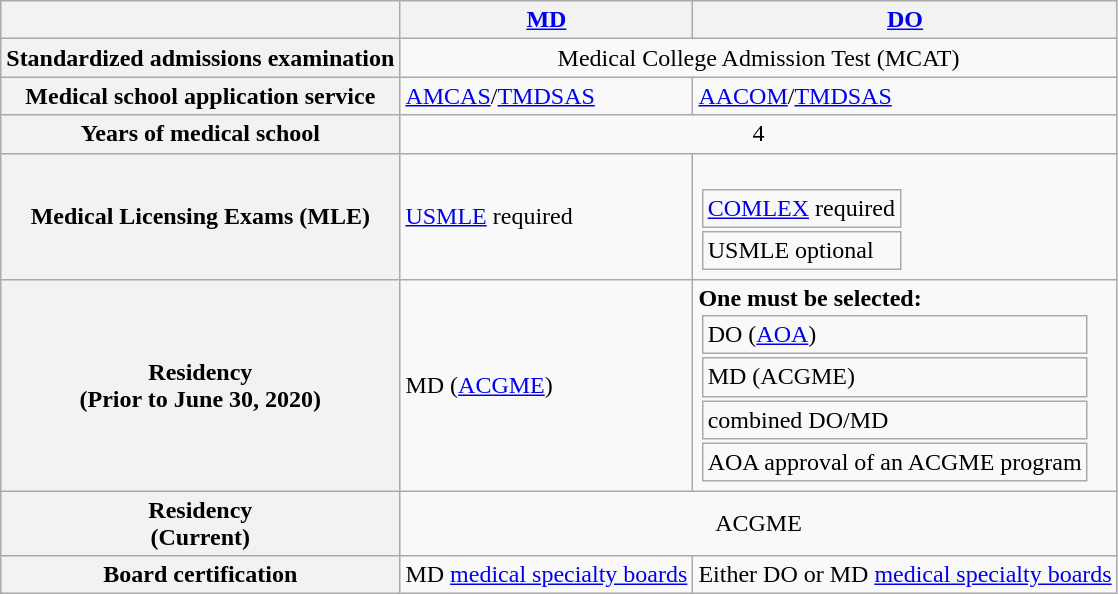<table class="wikitable">
<tr>
<th></th>
<th><a href='#'>MD</a></th>
<th><a href='#'>DO</a></th>
</tr>
<tr>
<th>Standardized admissions examination</th>
<td colspan="2" style="text-align:center">Medical College Admission Test (MCAT)</td>
</tr>
<tr>
<th>Medical school application service</th>
<td><a href='#'>AMCAS</a>/<a href='#'>TMDSAS</a></td>
<td><a href='#'>AACOM</a>/<a href='#'>TMDSAS</a></td>
</tr>
<tr>
<th>Years of medical school</th>
<td colspan="2" style="text-align:center">4</td>
</tr>
<tr>
<th>Medical Licensing Exams (MLE)</th>
<td><a href='#'>USMLE</a> required</td>
<td><br><table>
<tr>
<td><a href='#'>COMLEX</a> required</td>
</tr>
<tr>
<td>USMLE optional</td>
</tr>
</table>
</td>
</tr>
<tr>
<th>Residency<br><span>(Prior to June 30, 2020)</span></th>
<td>MD (<a href='#'>ACGME</a>)</td>
<td><strong>One must be selected:</strong><br><table>
<tr>
<td>DO (<a href='#'>AOA</a>)</td>
</tr>
<tr>
<td>MD (ACGME)</td>
</tr>
<tr>
<td>combined DO/MD</td>
</tr>
<tr>
<td>AOA approval of an ACGME program</td>
</tr>
</table>
</td>
</tr>
<tr>
<th>Residency<br><span>(Current)</span></th>
<td colspan="2" style="text-align:center">ACGME</td>
</tr>
<tr>
<th>Board certification</th>
<td>MD <a href='#'>medical specialty boards</a></td>
<td>Either DO or MD <a href='#'>medical specialty boards</a></td>
</tr>
</table>
